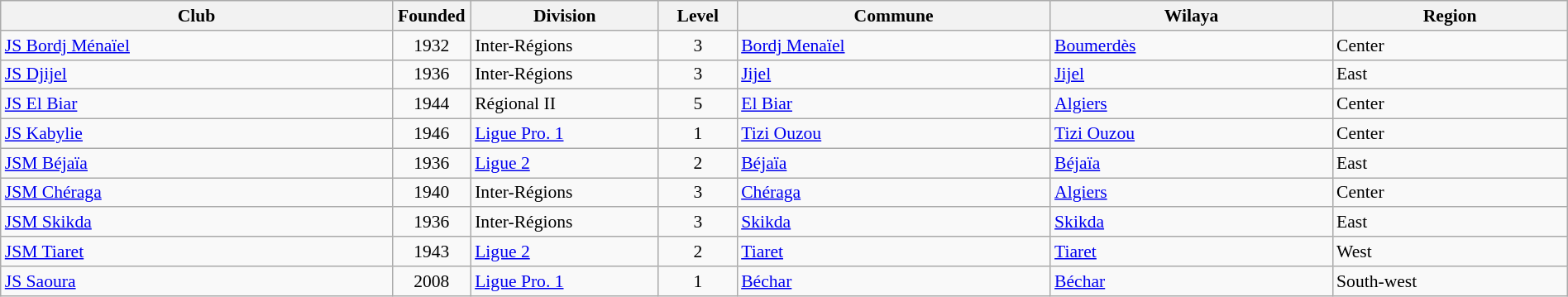<table class="wikitable sortable" width=100% style="font-size:90%">
<tr>
<th width=25%>Club</th>
<th width=5%>Founded</th>
<th width=12%>Division</th>
<th width=5%>Level</th>
<th width=20%>Commune</th>
<th width=18%>Wilaya</th>
<th width=18%>Region</th>
</tr>
<tr>
<td><a href='#'>JS Bordj Ménaïel</a></td>
<td align=center>1932</td>
<td>Inter-Régions</td>
<td align=center>3</td>
<td><a href='#'>Bordj Menaïel</a></td>
<td><a href='#'>Boumerdès</a></td>
<td>Center</td>
</tr>
<tr>
<td><a href='#'>JS Djijel</a></td>
<td align=center>1936</td>
<td>Inter-Régions</td>
<td align=center>3</td>
<td><a href='#'>Jijel</a></td>
<td><a href='#'>Jijel</a></td>
<td>East</td>
</tr>
<tr>
<td><a href='#'>JS El Biar</a></td>
<td align=center>1944</td>
<td>Régional II</td>
<td align=center>5</td>
<td><a href='#'>El Biar</a></td>
<td><a href='#'>Algiers</a></td>
<td>Center</td>
</tr>
<tr>
<td><a href='#'>JS Kabylie</a></td>
<td align=center>1946</td>
<td><a href='#'>Ligue Pro. 1</a></td>
<td align=center>1</td>
<td><a href='#'>Tizi Ouzou</a></td>
<td><a href='#'>Tizi Ouzou</a></td>
<td>Center</td>
</tr>
<tr>
<td><a href='#'>JSM Béjaïa</a></td>
<td align=center>1936</td>
<td><a href='#'>Ligue 2</a></td>
<td align=center>2</td>
<td><a href='#'>Béjaïa</a></td>
<td><a href='#'>Béjaïa</a></td>
<td>East</td>
</tr>
<tr>
<td><a href='#'>JSM Chéraga</a></td>
<td align=center>1940</td>
<td>Inter-Régions</td>
<td align=center>3</td>
<td><a href='#'>Chéraga</a></td>
<td><a href='#'>Algiers</a></td>
<td>Center</td>
</tr>
<tr>
<td><a href='#'>JSM Skikda</a></td>
<td align=center>1936</td>
<td>Inter-Régions</td>
<td align=center>3</td>
<td><a href='#'>Skikda</a></td>
<td><a href='#'>Skikda</a></td>
<td>East</td>
</tr>
<tr>
<td><a href='#'>JSM Tiaret</a></td>
<td align=center>1943</td>
<td><a href='#'>Ligue 2</a></td>
<td align=center>2</td>
<td><a href='#'>Tiaret</a></td>
<td><a href='#'>Tiaret</a></td>
<td>West</td>
</tr>
<tr>
<td><a href='#'>JS Saoura</a></td>
<td align=center>2008</td>
<td><a href='#'>Ligue Pro. 1</a></td>
<td align=center>1</td>
<td><a href='#'>Béchar</a></td>
<td><a href='#'>Béchar</a></td>
<td>South-west</td>
</tr>
</table>
